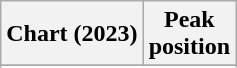<table class="wikitable sortable plainrowheaders">
<tr>
<th>Chart (2023)</th>
<th>Peak<br>position</th>
</tr>
<tr>
</tr>
<tr>
</tr>
<tr>
</tr>
</table>
